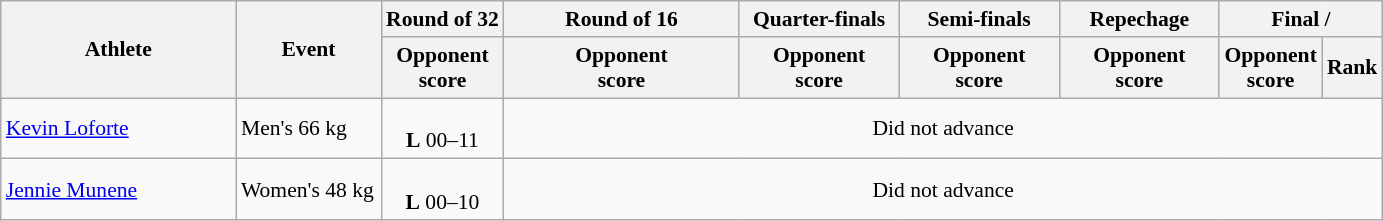<table class="wikitable" style="font-size:90%; text-align:center">
<tr>
<th rowspan="2" width="150">Athlete</th>
<th rowspan="2" width="90">Event</th>
<th>Round of 32</th>
<th width="150">Round of 16</th>
<th width="100">Quarter-finals</th>
<th width="100">Semi-finals</th>
<th width="100">Repechage</th>
<th colspan="2" width="100">Final / </th>
</tr>
<tr>
<th>Opponent<br>score</th>
<th>Opponent<br>score</th>
<th>Opponent<br>score</th>
<th>Opponent<br>score</th>
<th>Opponent<br>score</th>
<th>Opponent<br>score</th>
<th>Rank</th>
</tr>
<tr>
<td align="left"><a href='#'>Kevin Loforte</a></td>
<td align="left">Men's 66 kg</td>
<td><br><strong>L</strong> 00–11</td>
<td colspan=7>Did not advance</td>
</tr>
<tr>
<td align="left"><a href='#'>Jennie Munene</a></td>
<td align="left">Women's 48 kg</td>
<td><br><strong>L</strong> 00–10</td>
<td colspan=7>Did not advance</td>
</tr>
</table>
